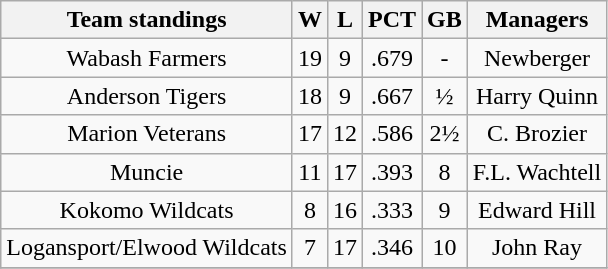<table class="wikitable">
<tr>
<th>Team standings</th>
<th>W</th>
<th>L</th>
<th>PCT</th>
<th>GB</th>
<th>Managers</th>
</tr>
<tr align=center>
<td>Wabash Farmers</td>
<td>19</td>
<td>9</td>
<td>.679</td>
<td>-</td>
<td>Newberger</td>
</tr>
<tr align=center>
<td>Anderson Tigers</td>
<td>18</td>
<td>9</td>
<td>.667</td>
<td>½</td>
<td>Harry Quinn</td>
</tr>
<tr align=center>
<td>Marion Veterans</td>
<td>17</td>
<td>12</td>
<td>.586</td>
<td>2½</td>
<td>C. Brozier</td>
</tr>
<tr align=center>
<td>Muncie</td>
<td>11</td>
<td>17</td>
<td>.393</td>
<td>8</td>
<td>F.L. Wachtell</td>
</tr>
<tr align=center>
<td>Kokomo Wildcats</td>
<td>8</td>
<td>16</td>
<td>.333</td>
<td>9</td>
<td>Edward Hill</td>
</tr>
<tr align=center>
<td>Logansport/Elwood Wildcats</td>
<td>7</td>
<td>17</td>
<td>.346</td>
<td>10</td>
<td>John Ray</td>
</tr>
<tr align=center>
</tr>
</table>
